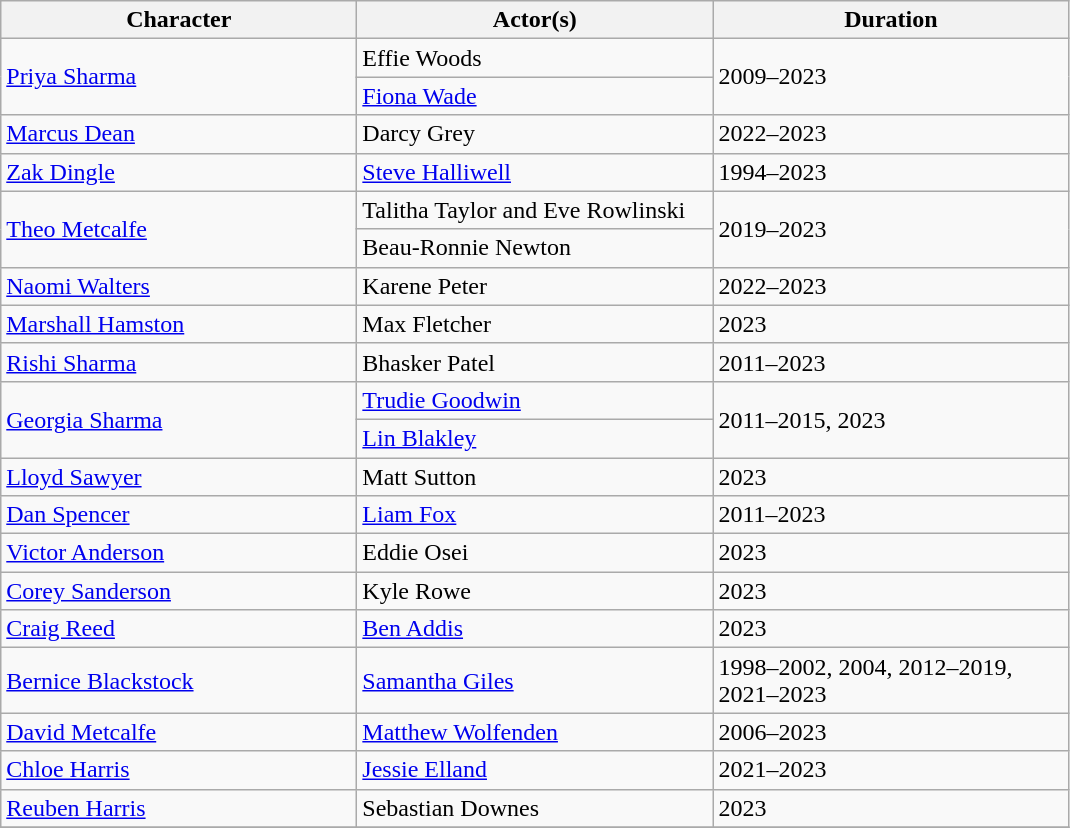<table class="wikitable">
<tr>
<th scope="col" width="230">Character</th>
<th scope="col" width="230">Actor(s)</th>
<th scope="col" width="230">Duration</th>
</tr>
<tr>
<td rowspan="2"><a href='#'>Priya Sharma</a></td>
<td>Effie Woods</td>
<td rowspan="2">2009–2023</td>
</tr>
<tr>
<td><a href='#'>Fiona Wade</a></td>
</tr>
<tr>
<td><a href='#'>Marcus Dean</a></td>
<td>Darcy Grey</td>
<td>2022–2023</td>
</tr>
<tr>
<td><a href='#'>Zak Dingle</a></td>
<td><a href='#'>Steve Halliwell</a></td>
<td>1994–2023</td>
</tr>
<tr>
<td rowspan="2"><a href='#'>Theo Metcalfe</a></td>
<td>Talitha Taylor and Eve Rowlinski</td>
<td rowspan="2">2019–2023</td>
</tr>
<tr>
<td>Beau-Ronnie Newton</td>
</tr>
<tr>
<td><a href='#'>Naomi Walters</a></td>
<td>Karene Peter</td>
<td>2022–2023</td>
</tr>
<tr>
<td><a href='#'>Marshall Hamston</a></td>
<td>Max Fletcher</td>
<td>2023</td>
</tr>
<tr>
<td><a href='#'>Rishi Sharma</a></td>
<td>Bhasker Patel</td>
<td>2011–2023</td>
</tr>
<tr>
<td rowspan="2"><a href='#'>Georgia Sharma</a></td>
<td><a href='#'>Trudie Goodwin</a></td>
<td rowspan="2">2011–2015, 2023</td>
</tr>
<tr>
<td><a href='#'>Lin Blakley</a></td>
</tr>
<tr>
<td><a href='#'>Lloyd Sawyer</a></td>
<td>Matt Sutton</td>
<td>2023</td>
</tr>
<tr>
<td><a href='#'>Dan Spencer</a></td>
<td><a href='#'>Liam Fox</a></td>
<td>2011–2023</td>
</tr>
<tr>
<td><a href='#'>Victor Anderson</a></td>
<td>Eddie Osei</td>
<td>2023</td>
</tr>
<tr>
<td><a href='#'>Corey Sanderson</a></td>
<td>Kyle Rowe</td>
<td>2023</td>
</tr>
<tr>
<td><a href='#'>Craig Reed</a></td>
<td><a href='#'>Ben Addis</a></td>
<td>2023</td>
</tr>
<tr>
<td><a href='#'>Bernice Blackstock</a></td>
<td><a href='#'>Samantha Giles</a></td>
<td>1998–2002, 2004, 2012–2019, 2021–2023</td>
</tr>
<tr>
<td><a href='#'>David Metcalfe</a></td>
<td><a href='#'>Matthew Wolfenden</a></td>
<td>2006–2023</td>
</tr>
<tr>
<td><a href='#'>Chloe Harris</a></td>
<td><a href='#'>Jessie Elland</a></td>
<td>2021–2023</td>
</tr>
<tr>
<td><a href='#'>Reuben Harris</a></td>
<td>Sebastian Downes</td>
<td>2023</td>
</tr>
<tr>
</tr>
</table>
